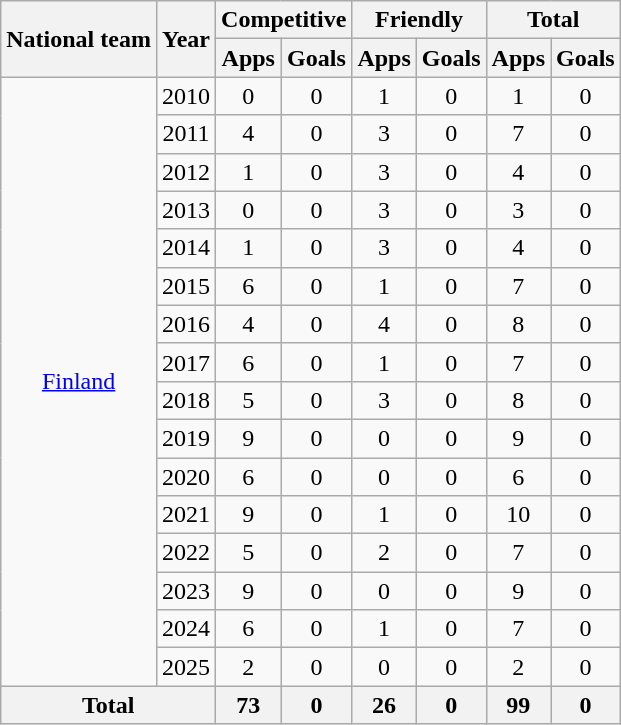<table class="wikitable" style="text-align:center">
<tr>
<th rowspan="2">National team</th>
<th rowspan="2">Year</th>
<th colspan="2">Competitive</th>
<th colspan="2">Friendly</th>
<th colspan="2">Total</th>
</tr>
<tr>
<th>Apps</th>
<th>Goals</th>
<th>Apps</th>
<th>Goals</th>
<th>Apps</th>
<th>Goals</th>
</tr>
<tr>
<td rowspan="16"><a href='#'>Finland</a></td>
<td>2010</td>
<td>0</td>
<td>0</td>
<td>1</td>
<td>0</td>
<td>1</td>
<td>0</td>
</tr>
<tr>
<td>2011</td>
<td>4</td>
<td>0</td>
<td>3</td>
<td>0</td>
<td>7</td>
<td>0</td>
</tr>
<tr>
<td>2012</td>
<td>1</td>
<td>0</td>
<td>3</td>
<td>0</td>
<td>4</td>
<td>0</td>
</tr>
<tr>
<td>2013</td>
<td>0</td>
<td>0</td>
<td>3</td>
<td>0</td>
<td>3</td>
<td>0</td>
</tr>
<tr>
<td>2014</td>
<td>1</td>
<td>0</td>
<td>3</td>
<td>0</td>
<td>4</td>
<td>0</td>
</tr>
<tr>
<td>2015</td>
<td>6</td>
<td>0</td>
<td>1</td>
<td>0</td>
<td>7</td>
<td>0</td>
</tr>
<tr>
<td>2016</td>
<td>4</td>
<td>0</td>
<td>4</td>
<td>0</td>
<td>8</td>
<td>0</td>
</tr>
<tr>
<td>2017</td>
<td>6</td>
<td>0</td>
<td>1</td>
<td>0</td>
<td>7</td>
<td>0</td>
</tr>
<tr>
<td>2018</td>
<td>5</td>
<td>0</td>
<td>3</td>
<td>0</td>
<td>8</td>
<td>0</td>
</tr>
<tr>
<td>2019</td>
<td>9</td>
<td>0</td>
<td>0</td>
<td>0</td>
<td>9</td>
<td>0</td>
</tr>
<tr>
<td>2020</td>
<td>6</td>
<td>0</td>
<td>0</td>
<td>0</td>
<td>6</td>
<td>0</td>
</tr>
<tr>
<td>2021</td>
<td>9</td>
<td>0</td>
<td>1</td>
<td>0</td>
<td>10</td>
<td>0</td>
</tr>
<tr>
<td>2022</td>
<td>5</td>
<td>0</td>
<td>2</td>
<td>0</td>
<td>7</td>
<td>0</td>
</tr>
<tr>
<td>2023</td>
<td>9</td>
<td>0</td>
<td>0</td>
<td>0</td>
<td>9</td>
<td>0</td>
</tr>
<tr>
<td>2024</td>
<td>6</td>
<td>0</td>
<td>1</td>
<td>0</td>
<td>7</td>
<td>0</td>
</tr>
<tr>
<td>2025</td>
<td>2</td>
<td>0</td>
<td>0</td>
<td>0</td>
<td>2</td>
<td>0</td>
</tr>
<tr>
<th colspan="2">Total</th>
<th>73</th>
<th>0</th>
<th>26</th>
<th>0</th>
<th>99</th>
<th>0</th>
</tr>
</table>
